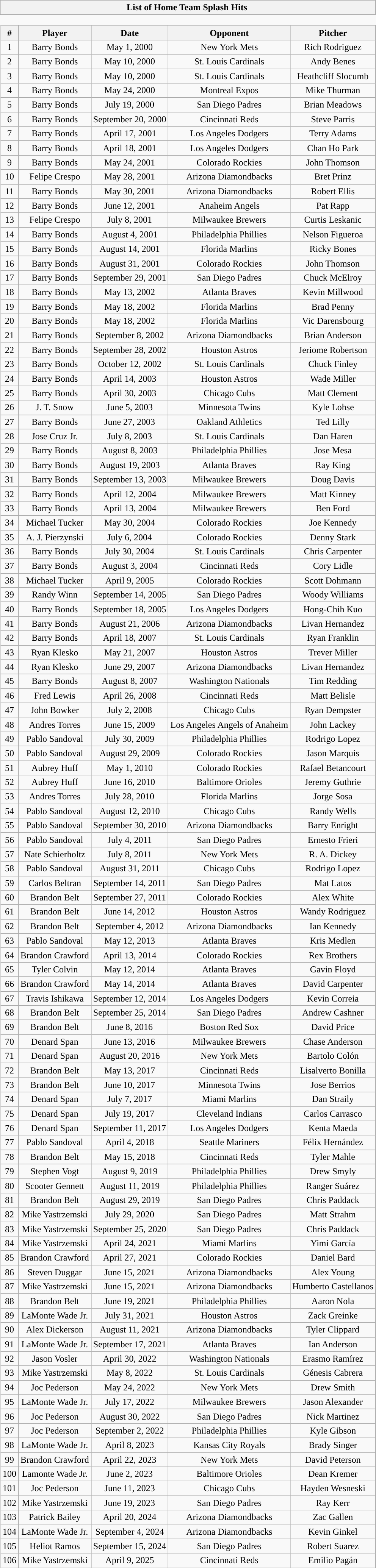<table class="wikitable collapsible collapsed" style="border:none; text-align:center;">
<tr>
<th>List of Home Team Splash Hits </th>
</tr>
<tr>
<td style="padding:0; border:none;"><br><table class="wikitable sortable" style="margin:0; width:100%;">
<tr>
<th>#</th>
<th>Player</th>
<th>Date</th>
<th>Opponent</th>
<th>Pitcher</th>
</tr>
<tr>
<td>1</td>
<td>Barry Bonds</td>
<td>May 1, 2000</td>
<td>New York Mets</td>
<td>Rich Rodriguez</td>
</tr>
<tr>
<td>2</td>
<td>Barry Bonds</td>
<td>May 10, 2000</td>
<td>St. Louis Cardinals</td>
<td>Andy Benes</td>
</tr>
<tr>
<td>3</td>
<td>Barry Bonds</td>
<td>May 10, 2000</td>
<td>St. Louis Cardinals</td>
<td>Heathcliff Slocumb</td>
</tr>
<tr>
<td>4</td>
<td>Barry Bonds</td>
<td>May 24, 2000</td>
<td>Montreal Expos</td>
<td>Mike Thurman</td>
</tr>
<tr>
<td>5</td>
<td>Barry Bonds</td>
<td>July 19, 2000</td>
<td>San Diego Padres</td>
<td>Brian Meadows</td>
</tr>
<tr>
<td>6</td>
<td>Barry Bonds</td>
<td>September 20, 2000</td>
<td>Cincinnati Reds</td>
<td>Steve Parris</td>
</tr>
<tr>
<td>7</td>
<td>Barry Bonds</td>
<td>April 17, 2001</td>
<td>Los Angeles Dodgers</td>
<td>Terry Adams</td>
</tr>
<tr>
<td>8</td>
<td>Barry Bonds</td>
<td>April 18, 2001</td>
<td>Los Angeles Dodgers</td>
<td>Chan Ho Park</td>
</tr>
<tr>
<td>9</td>
<td>Barry Bonds</td>
<td>May 24, 2001</td>
<td>Colorado Rockies</td>
<td>John Thomson</td>
</tr>
<tr>
<td>10</td>
<td>Felipe Crespo</td>
<td>May 28, 2001</td>
<td>Arizona Diamondbacks</td>
<td>Bret Prinz</td>
</tr>
<tr>
<td>11</td>
<td>Barry Bonds</td>
<td>May 30, 2001</td>
<td>Arizona Diamondbacks</td>
<td>Robert Ellis</td>
</tr>
<tr>
<td>12</td>
<td>Barry Bonds</td>
<td>June 12, 2001</td>
<td>Anaheim Angels</td>
<td>Pat Rapp</td>
</tr>
<tr>
<td>13</td>
<td>Felipe Crespo</td>
<td>July 8, 2001</td>
<td>Milwaukee Brewers</td>
<td>Curtis Leskanic</td>
</tr>
<tr>
<td>14</td>
<td>Barry Bonds</td>
<td>August 4, 2001</td>
<td>Philadelphia Phillies</td>
<td>Nelson Figueroa</td>
</tr>
<tr>
<td>15</td>
<td>Barry Bonds</td>
<td>August 14, 2001</td>
<td>Florida Marlins</td>
<td>Ricky Bones</td>
</tr>
<tr>
<td>16</td>
<td>Barry Bonds</td>
<td>August 31, 2001</td>
<td>Colorado Rockies</td>
<td>John Thomson</td>
</tr>
<tr>
<td>17</td>
<td>Barry Bonds</td>
<td>September 29, 2001</td>
<td>San Diego Padres</td>
<td>Chuck McElroy</td>
</tr>
<tr>
<td>18</td>
<td>Barry Bonds</td>
<td>May 13, 2002</td>
<td>Atlanta Braves</td>
<td>Kevin Millwood</td>
</tr>
<tr>
<td>19</td>
<td>Barry Bonds</td>
<td>May 18, 2002</td>
<td>Florida Marlins</td>
<td>Brad Penny</td>
</tr>
<tr>
<td>20</td>
<td>Barry Bonds</td>
<td>May 18, 2002</td>
<td>Florida Marlins</td>
<td>Vic Darensbourg</td>
</tr>
<tr>
<td>21</td>
<td>Barry Bonds</td>
<td>September 8, 2002</td>
<td>Arizona Diamondbacks</td>
<td>Brian Anderson</td>
</tr>
<tr>
<td>22</td>
<td>Barry Bonds</td>
<td>September 28, 2002</td>
<td>Houston Astros</td>
<td>Jeriome Robertson</td>
</tr>
<tr>
<td>23</td>
<td>Barry Bonds</td>
<td>October 12, 2002</td>
<td>St. Louis Cardinals</td>
<td>Chuck Finley</td>
</tr>
<tr>
<td>24</td>
<td>Barry Bonds</td>
<td>April 14, 2003</td>
<td>Houston Astros</td>
<td>Wade Miller</td>
</tr>
<tr>
<td>25</td>
<td>Barry Bonds</td>
<td>April 30, 2003</td>
<td>Chicago Cubs</td>
<td>Matt Clement</td>
</tr>
<tr>
<td>26</td>
<td>J. T. Snow</td>
<td>June 5, 2003</td>
<td>Minnesota Twins</td>
<td>Kyle Lohse</td>
</tr>
<tr>
<td>27</td>
<td>Barry Bonds</td>
<td>June 27, 2003</td>
<td>Oakland Athletics</td>
<td>Ted Lilly</td>
</tr>
<tr>
<td>28</td>
<td>Jose Cruz Jr.</td>
<td>July 8, 2003</td>
<td>St. Louis Cardinals</td>
<td>Dan Haren</td>
</tr>
<tr>
<td>29</td>
<td>Barry Bonds</td>
<td>August 8, 2003</td>
<td>Philadelphia Phillies</td>
<td>Jose Mesa</td>
</tr>
<tr>
<td>30</td>
<td>Barry Bonds</td>
<td>August 19, 2003</td>
<td>Atlanta Braves</td>
<td>Ray King</td>
</tr>
<tr>
<td>31</td>
<td>Barry Bonds</td>
<td>September 13, 2003</td>
<td>Milwaukee Brewers</td>
<td>Doug Davis</td>
</tr>
<tr>
<td>32</td>
<td>Barry Bonds</td>
<td>April 12, 2004</td>
<td>Milwaukee Brewers</td>
<td>Matt Kinney</td>
</tr>
<tr>
<td>33</td>
<td>Barry Bonds</td>
<td>April 13, 2004</td>
<td>Milwaukee Brewers</td>
<td>Ben Ford</td>
</tr>
<tr>
<td>34</td>
<td>Michael Tucker</td>
<td>May 30, 2004</td>
<td>Colorado Rockies</td>
<td>Joe Kennedy</td>
</tr>
<tr>
<td>35</td>
<td>A. J. Pierzynski</td>
<td>July 6, 2004</td>
<td>Colorado Rockies</td>
<td>Denny Stark</td>
</tr>
<tr>
<td>36</td>
<td>Barry Bonds</td>
<td>July 30, 2004</td>
<td>St. Louis Cardinals</td>
<td>Chris Carpenter</td>
</tr>
<tr>
<td>37</td>
<td>Barry Bonds</td>
<td>August 3, 2004</td>
<td>Cincinnati Reds</td>
<td>Cory Lidle</td>
</tr>
<tr>
<td>38</td>
<td>Michael Tucker</td>
<td>April 9, 2005</td>
<td>Colorado Rockies</td>
<td>Scott Dohmann</td>
</tr>
<tr>
<td>39</td>
<td>Randy Winn</td>
<td>September 14, 2005</td>
<td>San Diego Padres</td>
<td>Woody Williams</td>
</tr>
<tr>
<td>40</td>
<td>Barry Bonds</td>
<td>September 18, 2005</td>
<td>Los Angeles Dodgers</td>
<td>Hong-Chih Kuo</td>
</tr>
<tr>
<td>41</td>
<td>Barry Bonds</td>
<td>August 21, 2006</td>
<td>Arizona Diamondbacks</td>
<td>Livan Hernandez</td>
</tr>
<tr>
<td>42</td>
<td>Barry Bonds</td>
<td>April 18, 2007</td>
<td>St. Louis Cardinals</td>
<td>Ryan Franklin</td>
</tr>
<tr>
<td>43</td>
<td>Ryan Klesko</td>
<td>May 21, 2007</td>
<td>Houston Astros</td>
<td>Trever Miller</td>
</tr>
<tr>
<td>44</td>
<td>Ryan Klesko</td>
<td>June 29, 2007</td>
<td>Arizona Diamondbacks</td>
<td>Livan Hernandez</td>
</tr>
<tr>
<td>45</td>
<td>Barry Bonds</td>
<td>August 8, 2007</td>
<td>Washington Nationals</td>
<td>Tim Redding</td>
</tr>
<tr>
<td>46</td>
<td>Fred Lewis</td>
<td>April 26, 2008</td>
<td>Cincinnati Reds</td>
<td>Matt Belisle</td>
</tr>
<tr>
<td>47</td>
<td>John Bowker</td>
<td>July 2, 2008</td>
<td>Chicago Cubs</td>
<td>Ryan Dempster</td>
</tr>
<tr>
<td>48</td>
<td>Andres Torres</td>
<td>June 15, 2009</td>
<td>Los Angeles Angels of Anaheim</td>
<td>John Lackey</td>
</tr>
<tr>
<td>49</td>
<td>Pablo Sandoval</td>
<td>July 30, 2009</td>
<td>Philadelphia Phillies</td>
<td>Rodrigo Lopez</td>
</tr>
<tr>
<td>50</td>
<td>Pablo Sandoval</td>
<td>August 29, 2009</td>
<td>Colorado Rockies</td>
<td>Jason Marquis</td>
</tr>
<tr>
<td>51</td>
<td>Aubrey Huff</td>
<td>May 1, 2010</td>
<td>Colorado Rockies</td>
<td>Rafael Betancourt</td>
</tr>
<tr>
<td>52</td>
<td>Aubrey Huff</td>
<td>June 16, 2010</td>
<td>Baltimore Orioles</td>
<td>Jeremy Guthrie</td>
</tr>
<tr>
<td>53</td>
<td>Andres Torres</td>
<td>July 28, 2010</td>
<td>Florida Marlins</td>
<td>Jorge Sosa</td>
</tr>
<tr>
<td>54</td>
<td>Pablo Sandoval</td>
<td>August 12, 2010</td>
<td>Chicago Cubs</td>
<td>Randy Wells</td>
</tr>
<tr>
<td>55</td>
<td>Pablo Sandoval</td>
<td>September 30, 2010</td>
<td>Arizona Diamondbacks</td>
<td>Barry Enright</td>
</tr>
<tr>
<td>56</td>
<td>Pablo Sandoval</td>
<td>July 4, 2011</td>
<td>San Diego Padres</td>
<td>Ernesto Frieri</td>
</tr>
<tr>
<td>57</td>
<td>Nate Schierholtz</td>
<td>July 8, 2011</td>
<td>New York Mets</td>
<td>R. A. Dickey</td>
</tr>
<tr>
<td>58</td>
<td>Pablo Sandoval</td>
<td>August 31, 2011</td>
<td>Chicago Cubs</td>
<td>Rodrigo Lopez</td>
</tr>
<tr>
<td>59</td>
<td>Carlos Beltran</td>
<td>September 14, 2011</td>
<td>San Diego Padres</td>
<td>Mat Latos</td>
</tr>
<tr>
<td>60</td>
<td>Brandon Belt</td>
<td>September 27, 2011</td>
<td>Colorado Rockies</td>
<td>Alex White</td>
</tr>
<tr>
<td>61</td>
<td>Brandon Belt</td>
<td>June 14, 2012</td>
<td>Houston Astros</td>
<td>Wandy Rodriguez</td>
</tr>
<tr>
<td>62</td>
<td>Brandon Belt</td>
<td>September 4, 2012</td>
<td>Arizona Diamondbacks</td>
<td>Ian Kennedy</td>
</tr>
<tr>
<td>63</td>
<td>Pablo Sandoval</td>
<td>May 12, 2013</td>
<td>Atlanta Braves</td>
<td>Kris Medlen</td>
</tr>
<tr>
<td>64</td>
<td>Brandon Crawford</td>
<td>April 13, 2014</td>
<td>Colorado Rockies</td>
<td>Rex Brothers</td>
</tr>
<tr>
<td>65</td>
<td>Tyler Colvin</td>
<td>May 12, 2014</td>
<td>Atlanta Braves</td>
<td>Gavin Floyd</td>
</tr>
<tr>
<td>66</td>
<td>Brandon Crawford</td>
<td>May 14, 2014</td>
<td>Atlanta Braves</td>
<td>David Carpenter</td>
</tr>
<tr>
<td>67</td>
<td>Travis Ishikawa</td>
<td>September 12, 2014</td>
<td>Los Angeles Dodgers</td>
<td>Kevin Correia</td>
</tr>
<tr>
<td>68</td>
<td>Brandon Belt</td>
<td>September 25, 2014</td>
<td>San Diego Padres</td>
<td>Andrew Cashner</td>
</tr>
<tr>
<td>69</td>
<td>Brandon Belt</td>
<td>June 8, 2016</td>
<td>Boston Red Sox</td>
<td>David Price</td>
</tr>
<tr>
<td>70</td>
<td>Denard Span</td>
<td>June 13, 2016</td>
<td>Milwaukee Brewers</td>
<td>Chase Anderson</td>
</tr>
<tr>
<td>71</td>
<td>Denard Span</td>
<td>August 20, 2016</td>
<td>New York Mets</td>
<td>Bartolo Colón</td>
</tr>
<tr>
<td>72</td>
<td>Brandon Belt</td>
<td>May 13, 2017</td>
<td>Cincinnati Reds</td>
<td>Lisalverto Bonilla</td>
</tr>
<tr>
<td>73</td>
<td>Brandon Belt</td>
<td>June 10, 2017</td>
<td>Minnesota Twins</td>
<td>Jose Berrios</td>
</tr>
<tr>
<td>74</td>
<td>Denard Span</td>
<td>July 7, 2017</td>
<td>Miami Marlins</td>
<td>Dan Straily</td>
</tr>
<tr>
<td>75</td>
<td>Denard Span</td>
<td>July 19, 2017</td>
<td>Cleveland Indians</td>
<td>Carlos Carrasco</td>
</tr>
<tr>
<td>76</td>
<td>Denard Span</td>
<td>September 11, 2017</td>
<td>Los Angeles Dodgers</td>
<td>Kenta Maeda</td>
</tr>
<tr>
<td>77</td>
<td>Pablo Sandoval</td>
<td>April 4, 2018</td>
<td>Seattle Mariners</td>
<td>Félix Hernández</td>
</tr>
<tr>
<td>78</td>
<td>Brandon Belt</td>
<td>May 15, 2018</td>
<td>Cincinnati Reds</td>
<td>Tyler Mahle</td>
</tr>
<tr>
<td>79</td>
<td>Stephen Vogt</td>
<td>August 9, 2019</td>
<td>Philadelphia Phillies</td>
<td>Drew Smyly</td>
</tr>
<tr>
<td>80</td>
<td>Scooter Gennett</td>
<td>August 11, 2019</td>
<td>Philadelphia Phillies</td>
<td>Ranger Suárez</td>
</tr>
<tr>
<td>81</td>
<td>Brandon Belt</td>
<td>August 29, 2019</td>
<td>San Diego Padres</td>
<td>Chris Paddack</td>
</tr>
<tr>
<td>82</td>
<td>Mike Yastrzemski</td>
<td>July 29, 2020</td>
<td>San Diego Padres</td>
<td>Matt Strahm</td>
</tr>
<tr>
<td>83</td>
<td>Mike Yastrzemski</td>
<td>September 25, 2020</td>
<td>San Diego Padres</td>
<td>Chris Paddack</td>
</tr>
<tr>
<td>84</td>
<td>Mike Yastrzemski</td>
<td>April 24, 2021</td>
<td>Miami Marlins</td>
<td>Yimi García</td>
</tr>
<tr>
<td>85</td>
<td>Brandon Crawford</td>
<td>April 27, 2021</td>
<td>Colorado Rockies</td>
<td>Daniel Bard</td>
</tr>
<tr>
<td>86</td>
<td>Steven Duggar</td>
<td>June 15, 2021</td>
<td>Arizona Diamondbacks</td>
<td>Alex Young</td>
</tr>
<tr>
<td>87</td>
<td>Mike Yastrzemski</td>
<td>June 15, 2021</td>
<td>Arizona Diamondbacks</td>
<td>Humberto Castellanos</td>
</tr>
<tr>
<td>88</td>
<td>Brandon Belt</td>
<td>June 19, 2021</td>
<td>Philadelphia Phillies</td>
<td>Aaron Nola</td>
</tr>
<tr>
<td>89</td>
<td>LaMonte Wade Jr.</td>
<td>July 31, 2021</td>
<td>Houston Astros</td>
<td>Zack Greinke</td>
</tr>
<tr>
<td>90</td>
<td>Alex Dickerson</td>
<td>August 11, 2021</td>
<td>Arizona Diamondbacks</td>
<td>Tyler Clippard</td>
</tr>
<tr>
<td>91</td>
<td>LaMonte Wade Jr.</td>
<td>September 17, 2021</td>
<td>Atlanta Braves</td>
<td>Ian Anderson</td>
</tr>
<tr>
<td>92</td>
<td>Jason Vosler</td>
<td>April 30, 2022</td>
<td>Washington Nationals</td>
<td>Erasmo Ramírez</td>
</tr>
<tr>
<td>93</td>
<td>Mike Yastrzemski</td>
<td>May 8, 2022</td>
<td>St. Louis Cardinals</td>
<td>Génesis Cabrera</td>
</tr>
<tr>
<td>94</td>
<td>Joc Pederson</td>
<td>May 24, 2022</td>
<td>New York Mets</td>
<td>Drew Smith</td>
</tr>
<tr>
<td>95</td>
<td>LaMonte Wade Jr.</td>
<td>July 17, 2022</td>
<td>Milwaukee Brewers</td>
<td>Jason Alexander</td>
</tr>
<tr>
<td>96</td>
<td>Joc Pederson</td>
<td>August 30, 2022</td>
<td>San Diego Padres</td>
<td>Nick Martinez</td>
</tr>
<tr>
<td>97</td>
<td>Joc Pederson</td>
<td>September 2, 2022</td>
<td>Philadelphia Phillies</td>
<td>Kyle Gibson</td>
</tr>
<tr>
<td>98</td>
<td>LaMonte Wade Jr.</td>
<td>April 8, 2023</td>
<td>Kansas City Royals</td>
<td>Brady Singer</td>
</tr>
<tr>
<td>99</td>
<td>Brandon Crawford</td>
<td>April 22, 2023</td>
<td>New York Mets</td>
<td>David Peterson</td>
</tr>
<tr>
<td>100</td>
<td>Lamonte Wade Jr.</td>
<td>June 2, 2023</td>
<td>Baltimore Orioles</td>
<td>Dean Kremer</td>
</tr>
<tr>
<td>101</td>
<td>Joc Pederson</td>
<td>June 11, 2023</td>
<td>Chicago Cubs</td>
<td>Hayden Wesneski</td>
</tr>
<tr>
<td>102</td>
<td>Mike Yastrzemski</td>
<td>June 19, 2023</td>
<td>San Diego Padres</td>
<td>Ray Kerr</td>
</tr>
<tr>
<td>103</td>
<td>Patrick Bailey</td>
<td>April 20, 2024</td>
<td>Arizona Diamondbacks</td>
<td>Zac Gallen</td>
</tr>
<tr>
<td>104</td>
<td>LaMonte Wade Jr.</td>
<td>September 4, 2024</td>
<td>Arizona Diamondbacks</td>
<td>Kevin Ginkel</td>
</tr>
<tr>
<td>105</td>
<td>Heliot Ramos</td>
<td>September 15, 2024</td>
<td>San Diego Padres</td>
<td>Robert Suarez</td>
</tr>
<tr>
<td>106</td>
<td>Mike Yastrzemski</td>
<td>April 9, 2025</td>
<td>Cincinnati Reds</td>
<td>Emilio Pagán</td>
</tr>
</table>
</td>
</tr>
</table>
